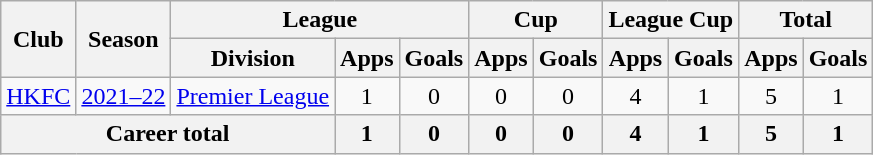<table class="wikitable" style="text-align: center">
<tr>
<th rowspan="2">Club</th>
<th rowspan="2">Season</th>
<th colspan="3">League</th>
<th colspan="2">Cup</th>
<th colspan="2">League Cup</th>
<th colspan="2">Total</th>
</tr>
<tr>
<th>Division</th>
<th>Apps</th>
<th>Goals</th>
<th>Apps</th>
<th>Goals</th>
<th>Apps</th>
<th>Goals</th>
<th>Apps</th>
<th>Goals</th>
</tr>
<tr>
<td><a href='#'>HKFC</a></td>
<td><a href='#'>2021–22</a></td>
<td><a href='#'>Premier League</a></td>
<td>1</td>
<td>0</td>
<td>0</td>
<td>0</td>
<td>4</td>
<td>1</td>
<td>5</td>
<td>1</td>
</tr>
<tr>
<th colspan="3">Career total</th>
<th>1</th>
<th>0</th>
<th>0</th>
<th>0</th>
<th>4</th>
<th>1</th>
<th>5</th>
<th>1</th>
</tr>
</table>
